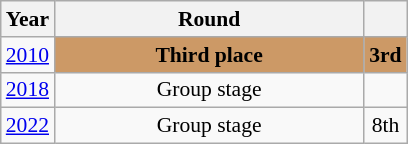<table class="wikitable" style="text-align: center; font-size:90%">
<tr>
<th>Year</th>
<th style="width:200px">Round</th>
<th></th>
</tr>
<tr>
<td><a href='#'>2010</a></td>
<td bgcolor="cc9966"><strong>Third place</strong></td>
<td bgcolor="cc9966"><strong>3rd</strong></td>
</tr>
<tr>
<td><a href='#'>2018</a></td>
<td>Group stage</td>
<td></td>
</tr>
<tr>
<td><a href='#'>2022</a></td>
<td>Group stage</td>
<td>8th</td>
</tr>
</table>
